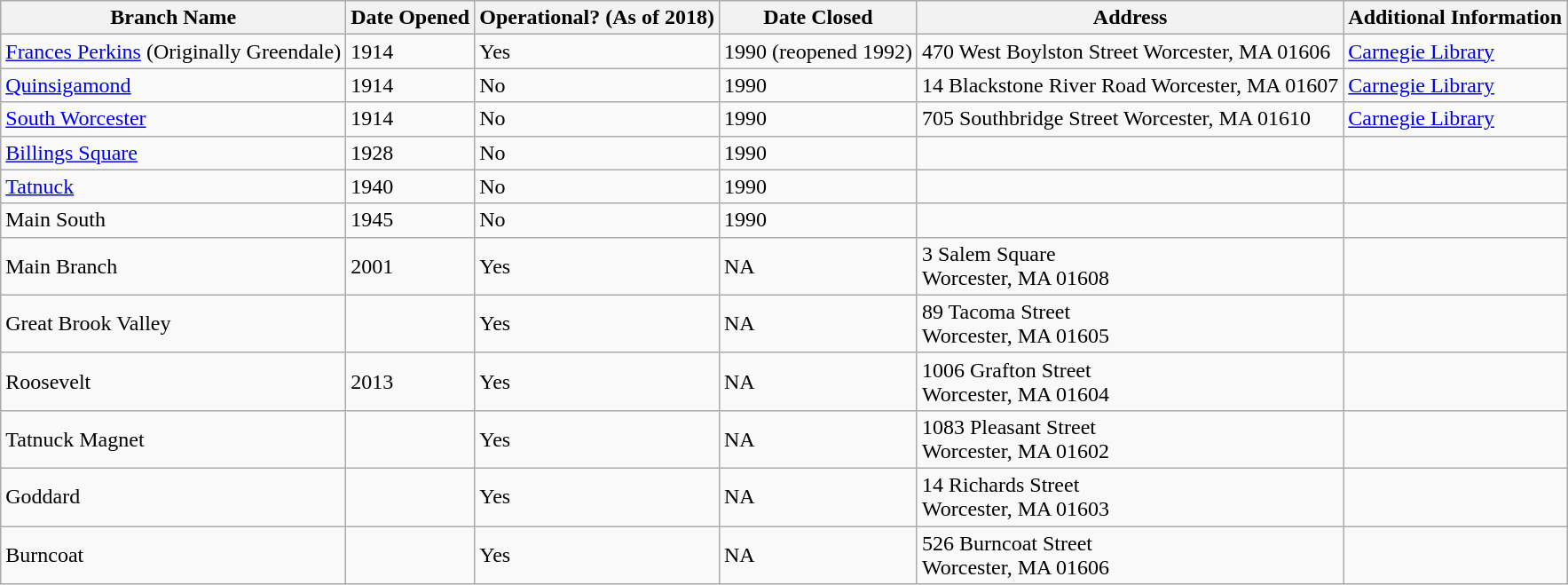<table class="wikitable">
<tr>
<th>Branch Name</th>
<th>Date Opened</th>
<th>Operational? (As of 2018)</th>
<th>Date Closed </th>
<th>Address</th>
<th>Additional Information</th>
</tr>
<tr>
<td><a href='#'>Frances Perkins</a> (Originally Greendale)</td>
<td>1914</td>
<td>Yes</td>
<td>1990 (reopened 1992)</td>
<td>470 West Boylston Street Worcester, MA 01606</td>
<td><a href='#'>Carnegie Library</a></td>
</tr>
<tr>
<td><a href='#'>Quinsigamond</a></td>
<td>1914</td>
<td>No</td>
<td>1990</td>
<td>14 Blackstone River Road Worcester, MA 01607</td>
<td><a href='#'>Carnegie Library</a></td>
</tr>
<tr>
<td><a href='#'>South Worcester</a></td>
<td>1914</td>
<td>No</td>
<td>1990</td>
<td>705 Southbridge Street Worcester, MA 01610</td>
<td><a href='#'>Carnegie Library</a></td>
</tr>
<tr>
<td><a href='#'>Billings Square</a></td>
<td>1928</td>
<td>No</td>
<td>1990</td>
<td></td>
<td></td>
</tr>
<tr>
<td><a href='#'>Tatnuck</a></td>
<td>1940</td>
<td>No</td>
<td>1990</td>
<td></td>
<td></td>
</tr>
<tr>
<td>Main South</td>
<td>1945</td>
<td>No</td>
<td>1990</td>
<td></td>
<td></td>
</tr>
<tr>
<td>Main Branch</td>
<td>2001</td>
<td>Yes</td>
<td>NA</td>
<td>3 Salem Square<br>Worcester, MA 01608</td>
<td></td>
</tr>
<tr>
<td>Great Brook Valley</td>
<td></td>
<td>Yes</td>
<td>NA</td>
<td>89 Tacoma Street<br>Worcester, MA 01605</td>
<td></td>
</tr>
<tr>
<td>Roosevelt</td>
<td>2013</td>
<td>Yes</td>
<td>NA</td>
<td>1006 Grafton Street<br>Worcester, MA 01604</td>
<td></td>
</tr>
<tr>
<td>Tatnuck Magnet</td>
<td></td>
<td>Yes</td>
<td>NA</td>
<td>1083 Pleasant Street<br>Worcester, MA 01602</td>
<td></td>
</tr>
<tr>
<td>Goddard</td>
<td></td>
<td>Yes</td>
<td>NA</td>
<td>14 Richards Street<br>Worcester, MA 01603</td>
<td></td>
</tr>
<tr>
<td>Burncoat</td>
<td></td>
<td>Yes</td>
<td>NA</td>
<td>526 Burncoat Street<br>Worcester, MA 01606</td>
<td></td>
</tr>
</table>
